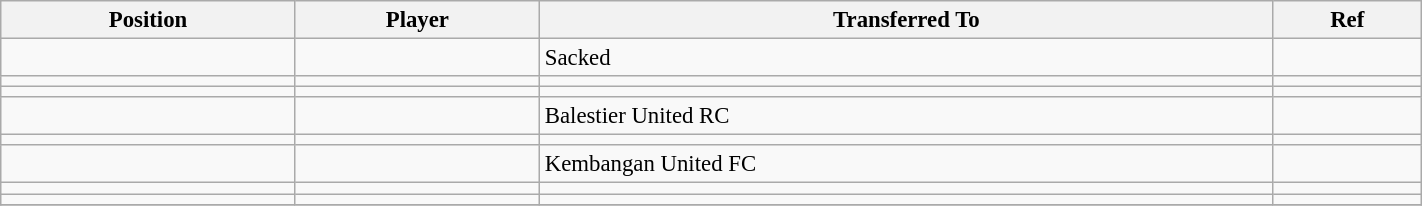<table class="wikitable sortable" style="width:75%; text-align:center; font-size:95%; text-align:left;">
<tr>
<th>Position</th>
<th>Player</th>
<th>Transferred To</th>
<th>Ref</th>
</tr>
<tr>
<td></td>
<td></td>
<td>Sacked</td>
<td></td>
</tr>
<tr>
<td></td>
<td></td>
<td></td>
<td></td>
</tr>
<tr>
<td></td>
<td></td>
<td></td>
<td></td>
</tr>
<tr>
<td></td>
<td></td>
<td> Balestier United RC</td>
<td></td>
</tr>
<tr>
<td></td>
<td></td>
<td></td>
<td></td>
</tr>
<tr>
<td></td>
<td></td>
<td> Kembangan United FC</td>
<td></td>
</tr>
<tr>
<td></td>
<td></td>
<td></td>
<td></td>
</tr>
<tr>
<td></td>
<td></td>
<td></td>
<td></td>
</tr>
<tr>
</tr>
</table>
